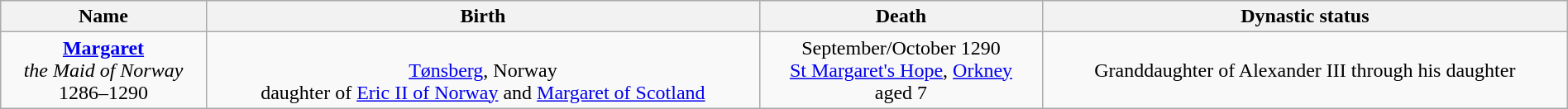<table style="text-align:center; width:100%" class="wikitable">
<tr>
<th>Name</th>
<th>Birth</th>
<th>Death</th>
<th>Dynastic status</th>
</tr>
<tr>
<td><strong><a href='#'>Margaret</a></strong><br><em>the Maid of Norway</em><br>1286–1290</td>
<td><br><a href='#'>Tønsberg</a>, Norway<br>daughter of <a href='#'>Eric II of Norway</a> and <a href='#'>Margaret of Scotland</a></td>
<td>September/October 1290<br><a href='#'>St Margaret's Hope</a>, <a href='#'>Orkney</a><br>aged 7</td>
<td>Granddaughter of Alexander III through his daughter</td>
</tr>
</table>
